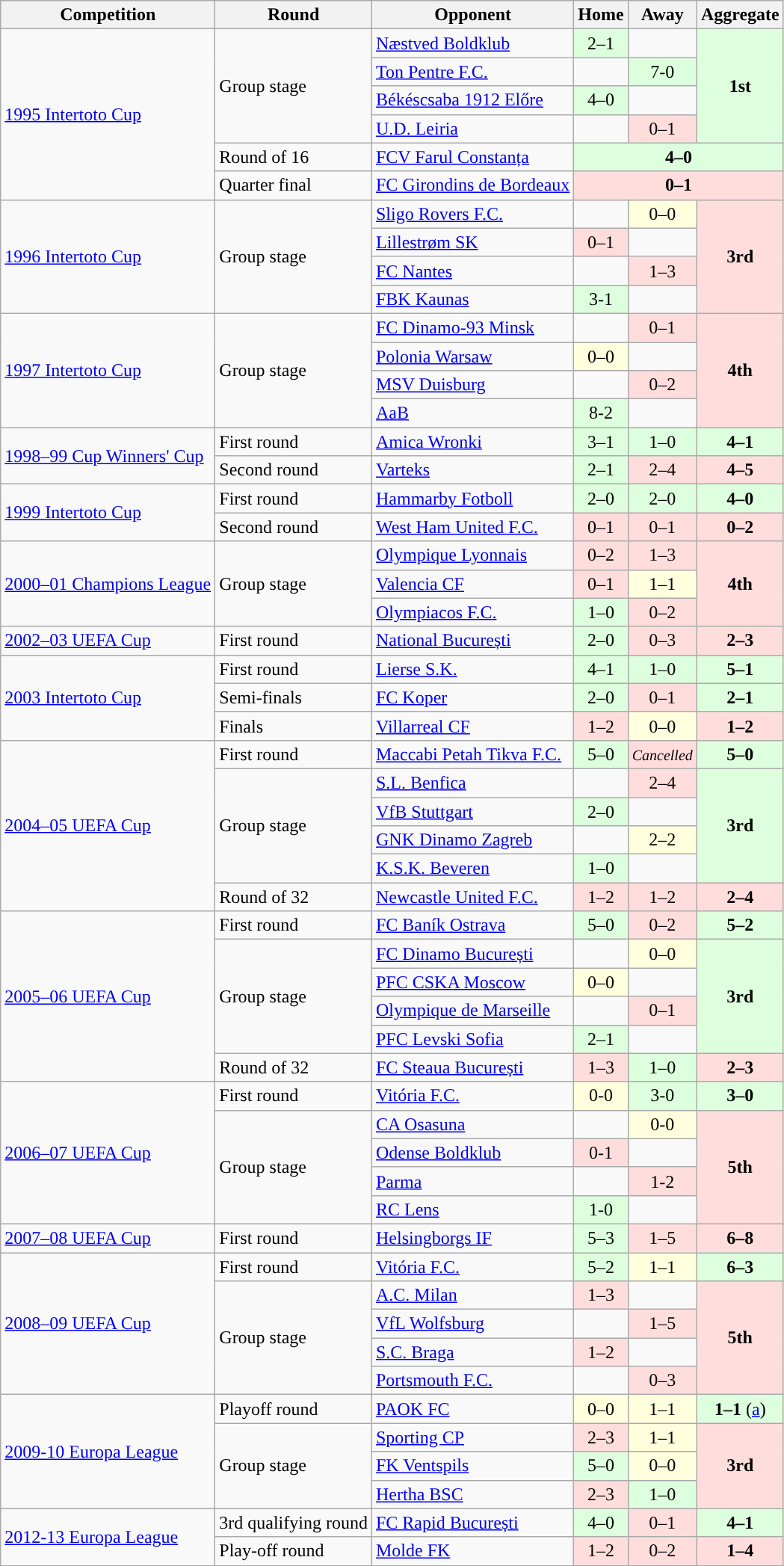<table class="wikitable">
<tr>
<th>Competition</th>
<th>Round</th>
<th>Opponent</th>
<th>Home</th>
<th>Away</th>
<th>Aggregate</th>
</tr>
<tr>
<td rowspan=6><a href='#'>1995 Intertoto Cup</a></td>
<td rowspan=4>Group stage</td>
<td> <a href='#'>Næstved Boldklub</a></td>
<td bgcolor="#ddffdd" style="text-align:center;">2–1</td>
<td></td>
<td bgcolor="#ddffdd" style="text-align:center;" rowspan=4><strong>1st</strong></td>
</tr>
<tr>
<td> <a href='#'>Ton Pentre F.C.</a></td>
<td></td>
<td bgcolor="#ddffdd" style="text-align:center;">7-0</td>
</tr>
<tr>
<td> <a href='#'>Békéscsaba 1912 Előre</a></td>
<td bgcolor="#ddffdd" style="text-align:center;">4–0</td>
<td></td>
</tr>
<tr>
<td> <a href='#'>U.D. Leiria</a></td>
<td></td>
<td bgcolor="#ffdddd" style="text-align:center;">0–1</td>
</tr>
<tr>
<td>Round of 16</td>
<td> <a href='#'>FCV Farul Constanța</a></td>
<td colspan=3 bgcolor="#ddffdd" style="text-align:center;"><strong>4–0</strong></td>
</tr>
<tr>
<td>Quarter final</td>
<td> <a href='#'>FC Girondins de Bordeaux</a></td>
<td colspan=3 bgcolor="#ffdddd" style="text-align:center;"><strong>0–1</strong></td>
</tr>
<tr>
<td rowspan=4><a href='#'>1996 Intertoto Cup</a></td>
<td rowspan=4>Group stage</td>
<td> <a href='#'>Sligo Rovers F.C.</a></td>
<td></td>
<td bgcolor="#ffffdd" style="text-align:center;">0–0</td>
<td rowspan=4 bgcolor="#ffdddd" style="text-align:center;"><strong>3rd</strong></td>
</tr>
<tr>
<td> <a href='#'>Lillestrøm SK</a></td>
<td bgcolor="#ffdddd" style="text-align:center;">0–1</td>
<td></td>
</tr>
<tr>
<td> <a href='#'>FC Nantes</a></td>
<td></td>
<td bgcolor="#ffdddd" style="text-align:center;">1–3</td>
</tr>
<tr>
<td> <a href='#'>FBK Kaunas</a></td>
<td bgcolor="#ddffdd" style="text-align:center;">3-1</td>
<td></td>
</tr>
<tr>
<td rowspan=4><a href='#'>1997 Intertoto Cup</a></td>
<td rowspan=4>Group stage</td>
<td> <a href='#'>FC Dinamo-93 Minsk</a></td>
<td></td>
<td bgcolor="#ffdddd" style="text-align:center;">0–1</td>
<td rowspan=4 bgcolor="#ffdddd" style="text-align:center;"><strong>4th</strong></td>
</tr>
<tr>
<td> <a href='#'>Polonia Warsaw</a></td>
<td bgcolor="#ffffdd" style="text-align:center;">0–0</td>
<td></td>
</tr>
<tr>
<td> <a href='#'>MSV Duisburg</a></td>
<td></td>
<td bgcolor="#ffdddd" style="text-align:center;">0–2</td>
</tr>
<tr>
<td> <a href='#'>AaB</a></td>
<td bgcolor="#ddffdd" style="text-align:center;">8-2</td>
<td></td>
</tr>
<tr>
<td rowspan=2><a href='#'>1998–99 Cup Winners' Cup</a></td>
<td>First round</td>
<td> <a href='#'>Amica Wronki</a></td>
<td bgcolor="#ddffdd" style="text-align:center;">3–1</td>
<td bgcolor="#ddffdd" style="text-align:center;">1–0</td>
<td bgcolor="#ddffdd" style="text-align:center;"><strong>4–1</strong></td>
</tr>
<tr>
<td>Second round</td>
<td> <a href='#'>Varteks</a></td>
<td bgcolor="#ddffdd" style="text-align:center;">2–1</td>
<td bgcolor="#ffdddd" style="text-align:center;">2–4 </td>
<td bgcolor="#ffdddd" style="text-align:center;"><strong>4–5</strong></td>
</tr>
<tr>
<td rowspan=2><a href='#'>1999 Intertoto Cup</a></td>
<td>First round</td>
<td> <a href='#'>Hammarby Fotboll</a></td>
<td bgcolor="#ddffdd" style="text-align:center;">2–0</td>
<td bgcolor="#ddffdd" style="text-align:center;">2–0</td>
<td bgcolor="#ddffdd" style="text-align:center;"><strong>4–0</strong></td>
</tr>
<tr>
<td>Second round</td>
<td> <a href='#'>West Ham United F.C.</a></td>
<td bgcolor="#ffdddd" style="text-align:center;">0–1</td>
<td bgcolor="#ffdddd" style="text-align:center;">0–1</td>
<td bgcolor="#ffdddd" style="text-align:center;"><strong>0–2</strong></td>
</tr>
<tr>
<td rowspan=3><a href='#'>2000–01 Champions League</a></td>
<td rowspan=3>Group stage</td>
<td> <a href='#'>Olympique Lyonnais</a></td>
<td bgcolor="#ffdddd" style="text-align:center;">0–2</td>
<td bgcolor="#ffdddd" style="text-align:center;">1–3</td>
<td rowspan=3 bgcolor="#ffdddd" style="text-align:center;"><strong>4th</strong></td>
</tr>
<tr>
<td> <a href='#'>Valencia CF</a></td>
<td bgcolor="#ffdddd" style="text-align:center;">0–1</td>
<td bgcolor="#ffffdd" style="text-align:center;">1–1</td>
</tr>
<tr>
<td> <a href='#'>Olympiacos F.C.</a></td>
<td bgcolor="#ddffdd" style="text-align:center;">1–0</td>
<td bgcolor="#ffdddd" style="text-align:center;">0–2</td>
</tr>
<tr>
<td><a href='#'>2002–03 UEFA Cup</a></td>
<td>First round</td>
<td> <a href='#'>National București</a></td>
<td bgcolor="#ddffdd" style="text-align:center;">2–0</td>
<td bgcolor="#ffdddd" style="text-align:center;">0–3</td>
<td bgcolor="#ffdddd" style="text-align:center;"><strong>2–3</strong></td>
</tr>
<tr>
<td rowspan=3><a href='#'>2003 Intertoto Cup</a></td>
<td>First round</td>
<td> <a href='#'>Lierse S.K.</a></td>
<td bgcolor="#ddffdd" style="text-align:center;">4–1</td>
<td bgcolor="#ddffdd" style="text-align:center;">1–0</td>
<td bgcolor="#ddffdd" style="text-align:center;"><strong>5–1</strong></td>
</tr>
<tr>
<td>Semi-finals</td>
<td> <a href='#'>FC Koper</a></td>
<td bgcolor="#ddffdd" style="text-align:center;">2–0</td>
<td bgcolor="#ffdddd" style="text-align:center;">0–1</td>
<td bgcolor="#ddffdd" style="text-align:center;"><strong>2–1</strong></td>
</tr>
<tr>
<td>Finals</td>
<td> <a href='#'>Villarreal CF</a></td>
<td bgcolor="#ffdddd" style="text-align:center;">1–2</td>
<td bgcolor="#ffffdd" style="text-align:center;">0–0</td>
<td bgcolor="#ffdddd" style="text-align:center;"><strong>1–2</strong></td>
</tr>
<tr>
<td rowspan=6><a href='#'>2004–05 UEFA Cup</a></td>
<td>First round</td>
<td> <a href='#'>Maccabi Petah Tikva F.C.</a></td>
<td bgcolor="#ddffdd" style="text-align:center;">5–0</td>
<td bgcolor="#ffdddd" style="text-align:center;"><small><em>Cancelled</em></small></td>
<td bgcolor="#ddffdd" style="text-align:center;"><strong>5–0</strong></td>
</tr>
<tr>
<td rowspan=4>Group stage</td>
<td> <a href='#'>S.L. Benfica</a></td>
<td></td>
<td bgcolor="#ffdddd" style="text-align:center;">2–4</td>
<td rowspan=4 bgcolor="#ddffdd" style="text-align:center;"><strong>3rd</strong></td>
</tr>
<tr>
<td> <a href='#'>VfB Stuttgart</a></td>
<td bgcolor="#ddffdd" style="text-align:center;">2–0</td>
<td></td>
</tr>
<tr>
<td> <a href='#'>GNK Dinamo Zagreb</a></td>
<td></td>
<td bgcolor="#ffffdd" style="text-align:center;">2–2</td>
</tr>
<tr>
<td> <a href='#'>K.S.K. Beveren</a></td>
<td bgcolor="#ddffdd" style="text-align:center;">1–0</td>
<td></td>
</tr>
<tr>
<td>Round of 32</td>
<td> <a href='#'>Newcastle United F.C.</a></td>
<td bgcolor="#ffdddd" style="text-align:center;">1–2</td>
<td bgcolor="#ffdddd" style="text-align:center;">1–2</td>
<td bgcolor="#ffdddd" style="text-align:center;"><strong>2–4</strong></td>
</tr>
<tr>
<td rowspan=6><a href='#'>2005–06 UEFA Cup</a></td>
<td>First round</td>
<td> <a href='#'>FC Baník Ostrava</a></td>
<td bgcolor="#ddffdd" style="text-align:center;">5–0</td>
<td bgcolor="#ffdddd" style="text-align:center;">0–2</td>
<td bgcolor="#ddffdd" style="text-align:center;"><strong>5–2</strong></td>
</tr>
<tr>
<td rowspan=4>Group stage</td>
<td> <a href='#'>FC Dinamo București</a></td>
<td></td>
<td bgcolor="#ffffdd" style="text-align:center;">0–0</td>
<td rowspan=4 bgcolor="#ddffdd" style="text-align:center;"><strong>3rd</strong></td>
</tr>
<tr>
<td> <a href='#'>PFC CSKA Moscow</a></td>
<td bgcolor="#ffffdd" style="text-align:center;">0–0</td>
<td></td>
</tr>
<tr>
<td> <a href='#'>Olympique de Marseille</a></td>
<td></td>
<td bgcolor="#ffdddd" style="text-align:center;">0–1</td>
</tr>
<tr>
<td> <a href='#'>PFC Levski Sofia</a></td>
<td bgcolor="#ddffdd" style="text-align:center;">2–1</td>
<td></td>
</tr>
<tr>
<td>Round of 32</td>
<td> <a href='#'>FC Steaua București</a></td>
<td bgcolor="#ffdddd" style="text-align:center;">1–3</td>
<td bgcolor="#ddffdd" style="text-align:center;">1–0</td>
<td bgcolor="#ffdddd" style="text-align:center;"><strong>2–3</strong></td>
</tr>
<tr>
<td rowspan=5><a href='#'>2006–07 UEFA Cup</a></td>
<td>First round</td>
<td> <a href='#'>Vitória F.C.</a></td>
<td bgcolor="#ffffdd" style="text-align:center;">0-0</td>
<td bgcolor="#ddffdd" style="text-align:center;">3-0</td>
<td bgcolor="#ddffdd" style="text-align:center;"><strong>3–0</strong></td>
</tr>
<tr>
<td rowspan=4>Group stage</td>
<td> <a href='#'>CA Osasuna</a></td>
<td></td>
<td bgcolor="#ffffdd" style="text-align:center;">0-0</td>
<td rowspan=4 bgcolor="#ffdddd" style="text-align:center;"><strong>5th</strong></td>
</tr>
<tr>
<td> <a href='#'>Odense Boldklub</a></td>
<td bgcolor="#ffdddd" style="text-align:center;">0-1</td>
<td></td>
</tr>
<tr>
<td> <a href='#'>Parma</a></td>
<td></td>
<td bgcolor="#ffdddd" style="text-align:center;">1-2</td>
</tr>
<tr>
<td> <a href='#'>RC Lens</a></td>
<td bgcolor="#ddffdd" style="text-align:center;">1-0</td>
<td></td>
</tr>
<tr>
<td><a href='#'>2007–08 UEFA Cup</a></td>
<td>First round</td>
<td> <a href='#'>Helsingborgs IF</a></td>
<td bgcolor="#ddffdd" style="text-align:center;">5–3</td>
<td bgcolor="#ffdddd" style="text-align:center;">1–5</td>
<td bgcolor="#ffdddd" style="text-align:center;"><strong>6–8</strong></td>
</tr>
<tr>
<td rowspan=5><a href='#'>2008–09 UEFA Cup</a></td>
<td>First round</td>
<td> <a href='#'>Vitória F.C.</a></td>
<td bgcolor="#ddffdd" style="text-align:center;">5–2</td>
<td bgcolor="#ffffdd" style="text-align:center;">1–1</td>
<td bgcolor="#ddffdd" style="text-align:center;"><strong>6–3</strong></td>
</tr>
<tr>
<td rowspan=4>Group stage</td>
<td> <a href='#'>A.C. Milan</a></td>
<td bgcolor="#ffdddd" style="text-align:center;">1–3</td>
<td></td>
<td rowspan=4 bgcolor="#ffdddd" style="text-align:center;"><strong>5th</strong></td>
</tr>
<tr>
<td> <a href='#'>VfL Wolfsburg</a></td>
<td></td>
<td bgcolor="#ffdddd" style="text-align:center;">1–5</td>
</tr>
<tr>
<td> <a href='#'>S.C. Braga</a></td>
<td bgcolor="#ffdddd" style="text-align:center;">1–2</td>
<td></td>
</tr>
<tr>
<td> <a href='#'>Portsmouth F.C.</a></td>
<td></td>
<td bgcolor="#ffdddd" style="text-align:center;">0–3</td>
</tr>
<tr>
<td rowspan=4><a href='#'>2009-10 Europa League</a></td>
<td>Playoff round</td>
<td> <a href='#'>PAOK FC</a></td>
<td bgcolor="#ffffdd" style="text-align:center;">0–0</td>
<td bgcolor="#ffffdd" style="text-align:center;">1–1</td>
<td bgcolor="#ddffdd" style="text-align:center;"><strong>1–1</strong> (<a href='#'>a</a>)</td>
</tr>
<tr>
<td rowspan=3>Group stage</td>
<td> <a href='#'>Sporting CP</a></td>
<td bgcolor="#ffdddd" style="text-align:center;">2–3</td>
<td bgcolor="#ffffdd" style="text-align:center;">1–1</td>
<td rowspan=3 bgcolor="#ffdddd" style="text-align:center;"><strong>3rd</strong></td>
</tr>
<tr>
<td> <a href='#'>FK Ventspils</a></td>
<td bgcolor="#ddffdd" style="text-align:center;">5–0</td>
<td bgcolor="#ffffdd" style="text-align:center;">0–0</td>
</tr>
<tr>
<td> <a href='#'>Hertha BSC</a></td>
<td bgcolor="#ffdddd" style="text-align:center;">2–3</td>
<td bgcolor="#ddffdd" style="text-align:center;">1–0</td>
</tr>
<tr>
<td rowspan=2><a href='#'>2012-13 Europa League</a></td>
<td>3rd qualifying round</td>
<td> <a href='#'>FC Rapid București</a></td>
<td bgcolor="#ddffdd" style="text-align:center;">4–0</td>
<td bgcolor="#ffdddd" style="text-align:center;">0–1</td>
<td bgcolor="#ddffdd" style="text-align:center;"><strong>4–1</strong></td>
</tr>
<tr>
<td>Play-off round</td>
<td> <a href='#'>Molde FK</a></td>
<td bgcolor="#ffdddd" style="text-align:center;">1–2</td>
<td bgcolor="#ffdddd" style="text-align:center;">0–2</td>
<td bgcolor="#ffdddd" style="text-align:center;"><strong>1–4</strong></td>
</tr>
</table>
